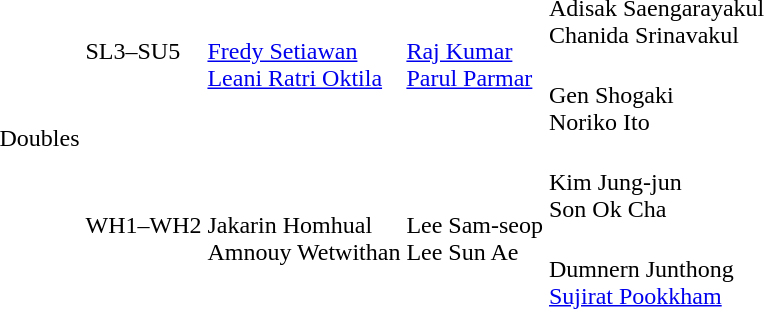<table>
<tr>
<td rowspan=4>Doubles</td>
<td rowspan=2>SL3–SU5</td>
<td rowspan=2><br><a href='#'>Fredy Setiawan</a><br><a href='#'>Leani Ratri Oktila</a></td>
<td rowspan=2><br><a href='#'>Raj Kumar</a><br><a href='#'>Parul Parmar</a></td>
<td><br>Adisak Saengarayakul<br>Chanida Srinavakul</td>
</tr>
<tr>
<td><br>Gen Shogaki<br>Noriko Ito</td>
</tr>
<tr>
<td rowspan=2>WH1–WH2</td>
<td rowspan=2><br>Jakarin Homhual<br>Amnouy Wetwithan</td>
<td rowspan=2><br>Lee Sam-seop<br>Lee Sun Ae</td>
<td><br>Kim Jung-jun<br>Son Ok Cha</td>
</tr>
<tr>
<td><br>Dumnern Junthong<br><a href='#'>Sujirat Pookkham</a></td>
</tr>
</table>
